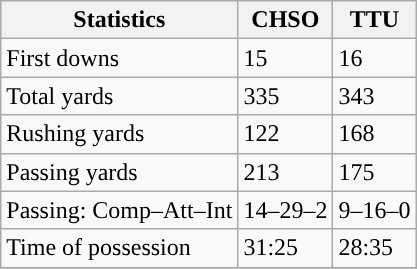<table class="wikitable" style="float: left;">
<tr>
<th>Statistics</th>
<th>CHSO</th>
<th>TTU</th>
</tr>
<tr>
<td>First downs</td>
<td>15</td>
<td>16</td>
</tr>
<tr>
<td>Total yards</td>
<td>335</td>
<td>343</td>
</tr>
<tr>
<td>Rushing yards</td>
<td>122</td>
<td>168</td>
</tr>
<tr>
<td>Passing yards</td>
<td>213</td>
<td>175</td>
</tr>
<tr>
<td>Passing: Comp–Att–Int</td>
<td>14–29–2</td>
<td>9–16–0</td>
</tr>
<tr>
<td>Time of possession</td>
<td>31:25</td>
<td>28:35</td>
</tr>
<tr>
</tr>
</table>
